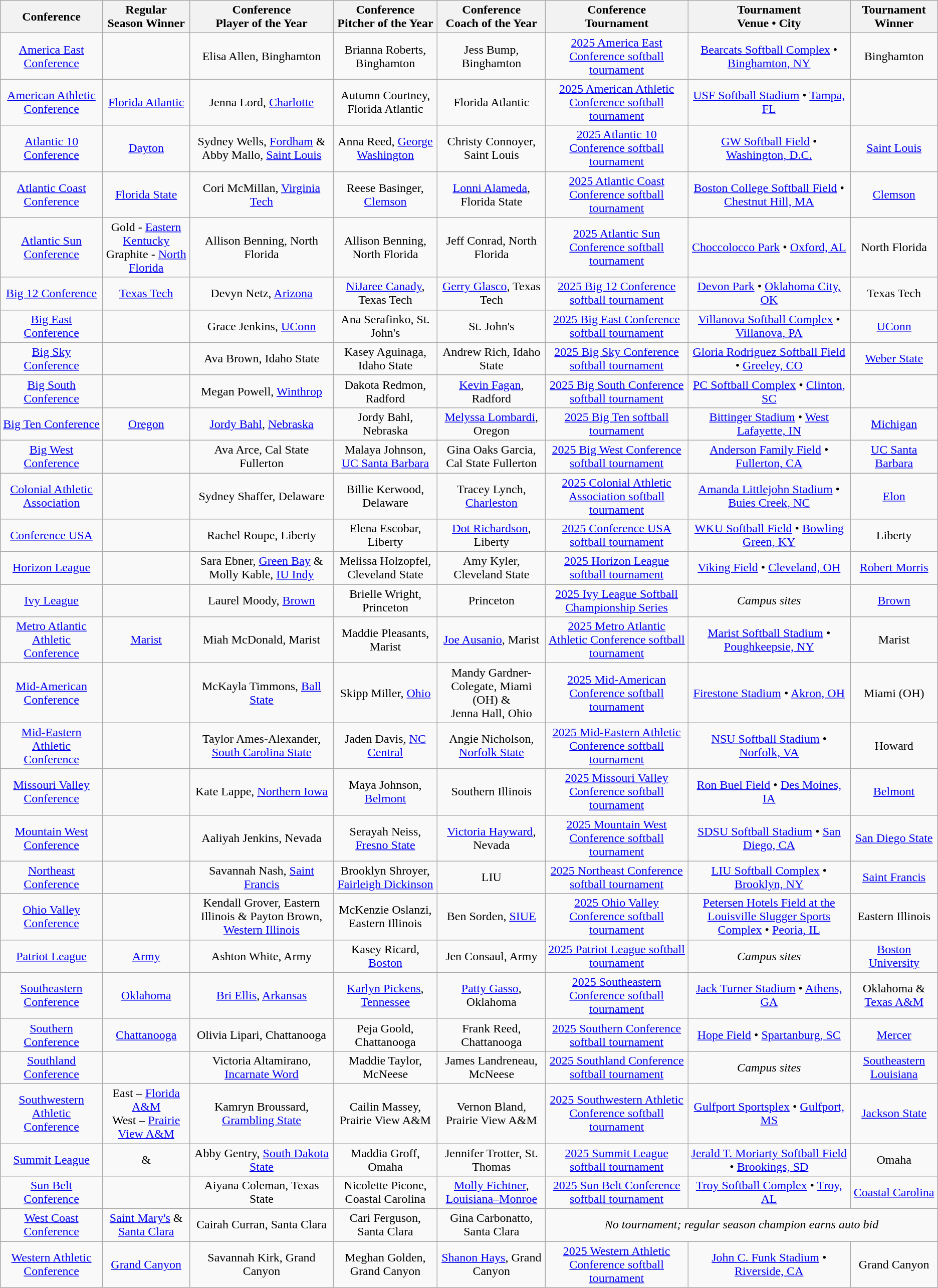<table class="wikitable" style="text-align:center;">
<tr>
<th>Conference</th>
<th>Regular <br> Season Winner</th>
<th>Conference <br> Player of the Year</th>
<th>Conference <br> Pitcher of the Year</th>
<th>Conference <br> Coach of the Year</th>
<th>Conference <br> Tournament</th>
<th>Tournament <br> Venue • City</th>
<th>Tournament <br> Winner</th>
</tr>
<tr>
<td><a href='#'>America East Conference</a></td>
<td></td>
<td>Elisa Allen, Binghamton</td>
<td>Brianna Roberts, Binghamton</td>
<td>Jess Bump, Binghamton</td>
<td><a href='#'>2025 America East Conference softball tournament</a></td>
<td><a href='#'>Bearcats Softball Complex</a> • <a href='#'>Binghamton, NY</a></td>
<td>Binghamton</td>
</tr>
<tr>
<td><a href='#'>American Athletic Conference</a></td>
<td><a href='#'>Florida Atlantic</a></td>
<td>Jenna Lord, <a href='#'>Charlotte</a></td>
<td>Autumn Courtney, Florida Atlantic</td>
<td>Florida Atlantic</td>
<td><a href='#'>2025 American Athletic Conference softball tournament</a></td>
<td><a href='#'>USF Softball Stadium</a> • <a href='#'>Tampa, FL</a></td>
<td></td>
</tr>
<tr>
<td><a href='#'>Atlantic 10 Conference</a></td>
<td><a href='#'>Dayton</a></td>
<td>Sydney Wells, <a href='#'>Fordham</a> &<br>Abby Mallo, <a href='#'>Saint Louis</a></td>
<td>Anna Reed, <a href='#'>George Washington</a></td>
<td>Christy Connoyer, Saint Louis</td>
<td><a href='#'>2025 Atlantic 10 Conference softball tournament</a></td>
<td><a href='#'>GW Softball Field</a> • <a href='#'>Washington, D.C.</a></td>
<td><a href='#'>Saint Louis</a></td>
</tr>
<tr>
<td><a href='#'>Atlantic Coast Conference</a></td>
<td><a href='#'>Florida State</a></td>
<td>Cori McMillan, <a href='#'>Virginia Tech</a></td>
<td>Reese Basinger, <a href='#'>Clemson</a></td>
<td><a href='#'>Lonni Alameda</a>, Florida State</td>
<td><a href='#'>2025 Atlantic Coast Conference softball tournament</a></td>
<td><a href='#'>Boston College Softball Field</a> • <a href='#'>Chestnut Hill, MA</a></td>
<td><a href='#'>Clemson</a></td>
</tr>
<tr>
<td><a href='#'>Atlantic Sun Conference</a></td>
<td>Gold - <a href='#'>Eastern Kentucky</a><br> Graphite - <a href='#'>North Florida</a></td>
<td>Allison Benning, North Florida</td>
<td>Allison Benning, North Florida</td>
<td>Jeff Conrad, North Florida</td>
<td><a href='#'>2025 Atlantic Sun Conference softball tournament</a></td>
<td><a href='#'>Choccolocco Park</a> • <a href='#'>Oxford, AL</a></td>
<td>North Florida</td>
</tr>
<tr>
<td><a href='#'>Big 12 Conference</a></td>
<td><a href='#'>Texas Tech</a></td>
<td>Devyn Netz, <a href='#'>Arizona</a></td>
<td><a href='#'>NiJaree Canady</a>, Texas Tech</td>
<td><a href='#'>Gerry Glasco</a>, Texas Tech</td>
<td><a href='#'>2025 Big 12 Conference softball tournament</a></td>
<td><a href='#'>Devon Park</a> • <a href='#'>Oklahoma City, OK</a></td>
<td>Texas Tech</td>
</tr>
<tr>
<td><a href='#'>Big East Conference</a></td>
<td></td>
<td>Grace Jenkins, <a href='#'>UConn</a></td>
<td>Ana Serafinko, St. John's</td>
<td>St. John's</td>
<td><a href='#'>2025 Big East Conference softball tournament</a></td>
<td><a href='#'>Villanova Softball Complex</a> • <a href='#'>Villanova, PA</a></td>
<td><a href='#'>UConn</a></td>
</tr>
<tr>
<td><a href='#'>Big Sky Conference</a></td>
<td></td>
<td>Ava Brown, Idaho State</td>
<td>Kasey Aguinaga, Idaho State</td>
<td>Andrew Rich, Idaho State</td>
<td><a href='#'>2025 Big Sky Conference softball tournament</a></td>
<td><a href='#'>Gloria Rodriguez Softball Field</a> • <a href='#'>Greeley, CO</a></td>
<td><a href='#'>Weber State</a></td>
</tr>
<tr>
<td><a href='#'>Big South Conference</a></td>
<td></td>
<td>Megan Powell, <a href='#'>Winthrop</a></td>
<td>Dakota Redmon, Radford</td>
<td><a href='#'>Kevin Fagan</a>, Radford</td>
<td><a href='#'>2025 Big South Conference softball tournament</a></td>
<td><a href='#'>PC Softball Complex</a> • <a href='#'>Clinton, SC</a></td>
<td></td>
</tr>
<tr>
<td><a href='#'>Big Ten Conference</a></td>
<td><a href='#'>Oregon</a></td>
<td><a href='#'>Jordy Bahl</a>, <a href='#'>Nebraska</a></td>
<td>Jordy Bahl, Nebraska</td>
<td><a href='#'>Melyssa Lombardi</a>, Oregon</td>
<td><a href='#'>2025 Big Ten softball tournament</a></td>
<td><a href='#'>Bittinger Stadium</a> • <a href='#'>West Lafayette, IN</a></td>
<td><a href='#'>Michigan</a></td>
</tr>
<tr>
<td><a href='#'>Big West Conference</a></td>
<td></td>
<td>Ava Arce, Cal State Fullerton</td>
<td>Malaya Johnson, <a href='#'>UC Santa Barbara</a></td>
<td>Gina Oaks Garcia, Cal State Fullerton</td>
<td><a href='#'>2025 Big West Conference softball tournament</a></td>
<td><a href='#'>Anderson Family Field</a> • <a href='#'>Fullerton, CA</a></td>
<td><a href='#'>UC Santa Barbara</a></td>
</tr>
<tr>
<td><a href='#'>Colonial Athletic Association</a></td>
<td></td>
<td>Sydney Shaffer, Delaware</td>
<td>Billie Kerwood, Delaware</td>
<td>Tracey Lynch, <a href='#'>Charleston</a></td>
<td><a href='#'>2025 Colonial Athletic Association softball tournament</a></td>
<td><a href='#'>Amanda Littlejohn Stadium</a> • <a href='#'>Buies Creek, NC</a></td>
<td><a href='#'>Elon</a></td>
</tr>
<tr>
<td><a href='#'>Conference USA</a></td>
<td></td>
<td>Rachel Roupe, Liberty</td>
<td>Elena Escobar, Liberty</td>
<td><a href='#'>Dot Richardson</a>, Liberty</td>
<td><a href='#'>2025 Conference USA softball tournament</a></td>
<td><a href='#'>WKU Softball Field</a> • <a href='#'>Bowling Green, KY</a></td>
<td>Liberty</td>
</tr>
<tr>
<td><a href='#'>Horizon League</a></td>
<td></td>
<td>Sara Ebner, <a href='#'>Green Bay</a> &<br>Molly Kable, <a href='#'>IU Indy</a></td>
<td>Melissa Holzopfel, Cleveland State</td>
<td>Amy Kyler, Cleveland State</td>
<td><a href='#'>2025 Horizon League softball tournament</a></td>
<td><a href='#'>Viking Field</a> • <a href='#'>Cleveland, OH</a></td>
<td><a href='#'>Robert Morris</a></td>
</tr>
<tr>
<td><a href='#'>Ivy League</a></td>
<td></td>
<td>Laurel Moody, <a href='#'>Brown</a></td>
<td>Brielle Wright, Princeton</td>
<td>Princeton</td>
<td><a href='#'>2025 Ivy League Softball Championship Series</a></td>
<td><em>Campus sites</em></td>
<td><a href='#'>Brown</a></td>
</tr>
<tr>
<td><a href='#'>Metro Atlantic Athletic Conference</a></td>
<td><a href='#'>Marist</a></td>
<td>Miah McDonald, Marist</td>
<td>Maddie Pleasants, Marist</td>
<td><a href='#'>Joe Ausanio</a>, Marist</td>
<td><a href='#'>2025 Metro Atlantic Athletic Conference softball tournament</a></td>
<td><a href='#'>Marist Softball Stadium</a> • <a href='#'>Poughkeepsie, NY</a></td>
<td>Marist</td>
</tr>
<tr>
<td><a href='#'>Mid-American Conference</a></td>
<td></td>
<td>McKayla Timmons, <a href='#'>Ball State</a></td>
<td>Skipp Miller, <a href='#'>Ohio</a></td>
<td>Mandy Gardner-Colegate, Miami (OH) &<br>Jenna Hall, Ohio</td>
<td><a href='#'>2025 Mid-American Conference softball tournament</a></td>
<td><a href='#'>Firestone Stadium</a> • <a href='#'>Akron, OH</a></td>
<td>Miami (OH)</td>
</tr>
<tr>
<td><a href='#'>Mid-Eastern Athletic Conference</a></td>
<td></td>
<td>Taylor Ames-Alexander, <a href='#'>South Carolina State</a></td>
<td>Jaden Davis, <a href='#'>NC Central</a></td>
<td>Angie Nicholson, <a href='#'>Norfolk State</a></td>
<td><a href='#'>2025 Mid-Eastern Athletic Conference softball tournament</a></td>
<td><a href='#'>NSU Softball Stadium</a> • <a href='#'>Norfolk, VA</a></td>
<td>Howard</td>
</tr>
<tr>
<td><a href='#'>Missouri Valley Conference</a></td>
<td></td>
<td>Kate Lappe, <a href='#'>Northern Iowa</a></td>
<td>Maya Johnson, <a href='#'>Belmont</a></td>
<td>Southern Illinois</td>
<td><a href='#'>2025 Missouri Valley Conference softball tournament</a></td>
<td><a href='#'>Ron Buel Field</a> • <a href='#'>Des Moines, IA</a></td>
<td><a href='#'>Belmont</a></td>
</tr>
<tr>
<td><a href='#'>Mountain West Conference</a></td>
<td></td>
<td>Aaliyah Jenkins, Nevada</td>
<td>Serayah Neiss, <a href='#'>Fresno State</a></td>
<td><a href='#'>Victoria Hayward</a>, Nevada</td>
<td><a href='#'>2025 Mountain West Conference softball tournament</a></td>
<td><a href='#'>SDSU Softball Stadium</a> • <a href='#'>San Diego, CA</a></td>
<td><a href='#'>San Diego State</a></td>
</tr>
<tr>
<td><a href='#'>Northeast Conference</a></td>
<td></td>
<td>Savannah Nash, <a href='#'>Saint Francis</a></td>
<td>Brooklyn Shroyer, <a href='#'>Fairleigh Dickinson</a></td>
<td>LIU</td>
<td><a href='#'>2025 Northeast Conference softball tournament</a></td>
<td><a href='#'>LIU Softball Complex</a> • <a href='#'>Brooklyn, NY</a></td>
<td><a href='#'>Saint Francis</a></td>
</tr>
<tr>
<td><a href='#'>Ohio Valley Conference</a></td>
<td></td>
<td>Kendall Grover, Eastern Illinois & Payton Brown, <a href='#'>Western Illinois</a></td>
<td>McKenzie Oslanzi, Eastern Illinois</td>
<td>Ben Sorden, <a href='#'>SIUE</a></td>
<td><a href='#'>2025 Ohio Valley Conference softball tournament</a></td>
<td><a href='#'>Petersen Hotels Field at the Louisville Slugger Sports Complex</a> • <a href='#'>Peoria, IL</a></td>
<td>Eastern Illinois</td>
</tr>
<tr>
<td><a href='#'>Patriot League</a></td>
<td><a href='#'>Army</a></td>
<td>Ashton White, Army</td>
<td>Kasey Ricard, <a href='#'>Boston</a></td>
<td>Jen Consaul, Army</td>
<td><a href='#'>2025 Patriot League softball tournament</a></td>
<td><em>Campus sites</em></td>
<td><a href='#'>Boston University</a></td>
</tr>
<tr>
<td><a href='#'>Southeastern Conference</a></td>
<td><a href='#'>Oklahoma</a></td>
<td><a href='#'>Bri Ellis</a>, <a href='#'>Arkansas</a></td>
<td><a href='#'>Karlyn Pickens</a>, <a href='#'>Tennessee</a></td>
<td><a href='#'>Patty Gasso</a>, Oklahoma</td>
<td><a href='#'>2025 Southeastern Conference softball tournament</a></td>
<td><a href='#'>Jack Turner Stadium</a> • <a href='#'>Athens, GA</a></td>
<td>Oklahoma & <a href='#'>Texas A&M</a></td>
</tr>
<tr>
<td><a href='#'>Southern Conference</a></td>
<td><a href='#'>Chattanooga</a></td>
<td>Olivia Lipari, Chattanooga</td>
<td>Peja Goold, Chattanooga</td>
<td>Frank Reed, Chattanooga</td>
<td><a href='#'>2025 Southern Conference softball tournament</a></td>
<td><a href='#'>Hope Field</a> • <a href='#'>Spartanburg, SC</a></td>
<td><a href='#'>Mercer</a></td>
</tr>
<tr>
<td><a href='#'>Southland Conference</a></td>
<td></td>
<td>Victoria Altamirano, <a href='#'>Incarnate Word</a></td>
<td>Maddie Taylor, McNeese</td>
<td>James Landreneau, McNeese</td>
<td><a href='#'>2025 Southland Conference softball tournament</a></td>
<td><em>Campus sites</em></td>
<td><a href='#'>Southeastern Louisiana</a></td>
</tr>
<tr>
<td><a href='#'>Southwestern Athletic Conference</a></td>
<td>East – <a href='#'>Florida A&M</a><br> West – <a href='#'>Prairie View A&M</a></td>
<td>Kamryn Broussard, <a href='#'>Grambling State</a></td>
<td>Cailin Massey, Prairie View A&M</td>
<td>Vernon Bland, Prairie View A&M</td>
<td><a href='#'>2025 Southwestern Athletic Conference softball tournament</a></td>
<td><a href='#'>Gulfport Sportsplex</a> • <a href='#'>Gulfport, MS</a></td>
<td><a href='#'>Jackson State</a></td>
</tr>
<tr>
<td><a href='#'>Summit League</a></td>
<td> & </td>
<td>Abby Gentry, <a href='#'>South Dakota State</a></td>
<td>Maddia Groff, Omaha</td>
<td>Jennifer Trotter, St. Thomas</td>
<td><a href='#'>2025 Summit League softball tournament</a></td>
<td><a href='#'>Jerald T. Moriarty Softball Field</a> • <a href='#'>Brookings, SD</a></td>
<td>Omaha</td>
</tr>
<tr>
<td><a href='#'>Sun Belt Conference</a></td>
<td></td>
<td>Aiyana Coleman, Texas State</td>
<td>Nicolette Picone, Coastal Carolina</td>
<td><a href='#'>Molly Fichtner</a>, <a href='#'>Louisiana–Monroe</a></td>
<td><a href='#'>2025 Sun Belt Conference softball tournament</a></td>
<td><a href='#'>Troy Softball Complex</a> • <a href='#'>Troy, AL</a></td>
<td><a href='#'>Coastal Carolina</a></td>
</tr>
<tr>
<td><a href='#'>West Coast Conference</a></td>
<td><a href='#'>Saint Mary's</a> & <a href='#'>Santa Clara</a></td>
<td>Cairah Curran, Santa Clara</td>
<td>Cari Ferguson, Santa Clara</td>
<td>Gina Carbonatto, Santa Clara</td>
<td colspan=3><em>No tournament; regular season champion earns auto bid</em></td>
</tr>
<tr>
<td><a href='#'>Western Athletic Conference</a></td>
<td><a href='#'>Grand Canyon</a></td>
<td>Savannah Kirk, Grand Canyon</td>
<td>Meghan Golden, Grand Canyon</td>
<td><a href='#'>Shanon Hays</a>, Grand Canyon</td>
<td><a href='#'>2025 Western Athletic Conference softball tournament</a></td>
<td><a href='#'>John C. Funk Stadium</a> • <a href='#'>Riverside, CA</a></td>
<td>Grand Canyon</td>
</tr>
</table>
